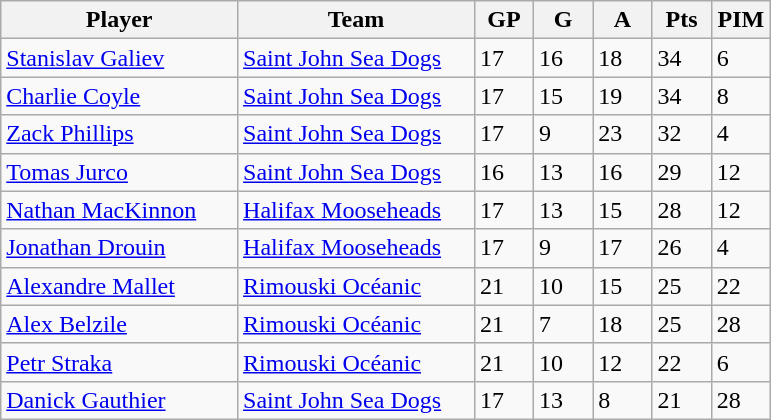<table class="wikitable">
<tr>
<th bgcolor="#DDDDFF" width="30%">Player</th>
<th bgcolor="#DDDDFF" width="30%">Team</th>
<th bgcolor="#DDDDFF" width="7.5%">GP</th>
<th bgcolor="#DDDDFF" width="7.5%">G</th>
<th bgcolor="#DDDDFF" width="7.5%">A</th>
<th bgcolor="#DDDDFF" width="7.5%">Pts</th>
<th bgcolor="#DDDDFF" width="7.5%">PIM</th>
</tr>
<tr>
<td><a href='#'>Stanislav Galiev</a></td>
<td><a href='#'>Saint John Sea Dogs</a></td>
<td>17</td>
<td>16</td>
<td>18</td>
<td>34</td>
<td>6</td>
</tr>
<tr>
<td><a href='#'>Charlie Coyle</a></td>
<td><a href='#'>Saint John Sea Dogs</a></td>
<td>17</td>
<td>15</td>
<td>19</td>
<td>34</td>
<td>8</td>
</tr>
<tr>
<td><a href='#'>Zack Phillips</a></td>
<td><a href='#'>Saint John Sea Dogs</a></td>
<td>17</td>
<td>9</td>
<td>23</td>
<td>32</td>
<td>4</td>
</tr>
<tr>
<td><a href='#'>Tomas Jurco</a></td>
<td><a href='#'>Saint John Sea Dogs</a></td>
<td>16</td>
<td>13</td>
<td>16</td>
<td>29</td>
<td>12</td>
</tr>
<tr>
<td><a href='#'>Nathan MacKinnon</a></td>
<td><a href='#'>Halifax Mooseheads</a></td>
<td>17</td>
<td>13</td>
<td>15</td>
<td>28</td>
<td>12</td>
</tr>
<tr>
<td><a href='#'>Jonathan Drouin</a></td>
<td><a href='#'>Halifax Mooseheads</a></td>
<td>17</td>
<td>9</td>
<td>17</td>
<td>26</td>
<td>4</td>
</tr>
<tr>
<td><a href='#'>Alexandre Mallet</a></td>
<td><a href='#'>Rimouski Océanic</a></td>
<td>21</td>
<td>10</td>
<td>15</td>
<td>25</td>
<td>22</td>
</tr>
<tr>
<td><a href='#'>Alex Belzile</a></td>
<td><a href='#'>Rimouski Océanic</a></td>
<td>21</td>
<td>7</td>
<td>18</td>
<td>25</td>
<td>28</td>
</tr>
<tr>
<td><a href='#'>Petr Straka</a></td>
<td><a href='#'>Rimouski Océanic</a></td>
<td>21</td>
<td>10</td>
<td>12</td>
<td>22</td>
<td>6</td>
</tr>
<tr>
<td><a href='#'>Danick Gauthier</a></td>
<td><a href='#'>Saint John Sea Dogs</a></td>
<td>17</td>
<td>13</td>
<td>8</td>
<td>21</td>
<td>28</td>
</tr>
</table>
